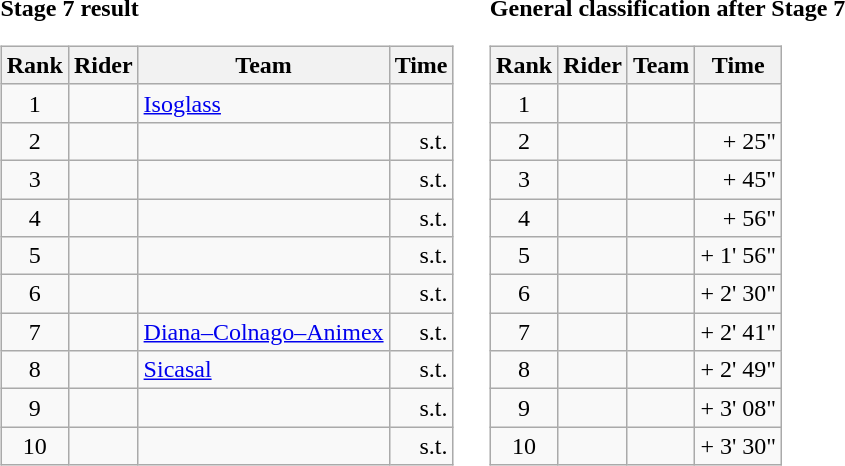<table>
<tr>
<td><strong>Stage 7 result</strong><br><table class="wikitable">
<tr>
<th scope="col">Rank</th>
<th scope="col">Rider</th>
<th scope="col">Team</th>
<th scope="col">Time</th>
</tr>
<tr>
<td style="text-align:center;">1</td>
<td></td>
<td><a href='#'>Isoglass</a></td>
<td style="text-align:right;"></td>
</tr>
<tr>
<td style="text-align:center;">2</td>
<td></td>
<td></td>
<td style="text-align:right;">s.t.</td>
</tr>
<tr>
<td style="text-align:center;">3</td>
<td></td>
<td></td>
<td style="text-align:right;">s.t.</td>
</tr>
<tr>
<td style="text-align:center;">4</td>
<td></td>
<td></td>
<td style="text-align:right;">s.t.</td>
</tr>
<tr>
<td style="text-align:center;">5</td>
<td></td>
<td></td>
<td style="text-align:right;">s.t.</td>
</tr>
<tr>
<td style="text-align:center;">6</td>
<td></td>
<td></td>
<td style="text-align:right;">s.t.</td>
</tr>
<tr>
<td style="text-align:center;">7</td>
<td></td>
<td><a href='#'>Diana–Colnago–Animex</a></td>
<td style="text-align:right;">s.t.</td>
</tr>
<tr>
<td style="text-align:center;">8</td>
<td></td>
<td><a href='#'>Sicasal</a></td>
<td style="text-align:right;">s.t.</td>
</tr>
<tr>
<td style="text-align:center;">9</td>
<td></td>
<td></td>
<td style="text-align:right;">s.t.</td>
</tr>
<tr>
<td style="text-align:center;">10</td>
<td></td>
<td></td>
<td style="text-align:right;">s.t.</td>
</tr>
</table>
</td>
<td></td>
<td><strong>General classification after Stage 7</strong><br><table class="wikitable">
<tr>
<th scope="col">Rank</th>
<th scope="col">Rider</th>
<th scope="col">Team</th>
<th scope="col">Time</th>
</tr>
<tr>
<td style="text-align:center;">1</td>
<td></td>
<td></td>
<td style="text-align:right;"></td>
</tr>
<tr>
<td style="text-align:center;">2</td>
<td></td>
<td></td>
<td style="text-align:right;">+ 25"</td>
</tr>
<tr>
<td style="text-align:center;">3</td>
<td></td>
<td></td>
<td style="text-align:right;">+ 45"</td>
</tr>
<tr>
<td style="text-align:center;">4</td>
<td></td>
<td></td>
<td style="text-align:right;">+ 56"</td>
</tr>
<tr>
<td style="text-align:center;">5</td>
<td></td>
<td></td>
<td style="text-align:right;">+ 1' 56"</td>
</tr>
<tr>
<td style="text-align:center;">6</td>
<td></td>
<td></td>
<td style="text-align:right;">+ 2' 30"</td>
</tr>
<tr>
<td style="text-align:center;">7</td>
<td></td>
<td></td>
<td style="text-align:right;">+ 2' 41"</td>
</tr>
<tr>
<td style="text-align:center;">8</td>
<td></td>
<td></td>
<td style="text-align:right;">+ 2' 49"</td>
</tr>
<tr>
<td style="text-align:center;">9</td>
<td></td>
<td></td>
<td style="text-align:right;">+ 3' 08"</td>
</tr>
<tr>
<td style="text-align:center;">10</td>
<td></td>
<td></td>
<td style="text-align:right;">+ 3' 30"</td>
</tr>
</table>
</td>
</tr>
</table>
